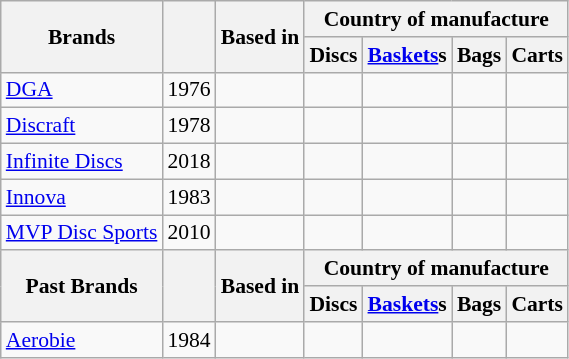<table class="wikitable sortable" style="font-size: 0.90em;">
<tr>
<th rowspan="2">Brands</th>
<th rowspan="2"></th>
<th rowspan="2">Based in</th>
<th colspan="4">Country of manufacture</th>
</tr>
<tr>
<th>Discs</th>
<th><a href='#'>Baskets</a>s</th>
<th>Bags</th>
<th>Carts</th>
</tr>
<tr>
<td><a href='#'>DGA</a></td>
<td>1976</td>
<td></td>
<td></td>
<td></td>
<td></td>
<td></td>
</tr>
<tr>
<td><a href='#'>Discraft</a></td>
<td>1978</td>
<td></td>
<td></td>
<td></td>
<td></td>
<td></td>
</tr>
<tr>
<td><a href='#'>Infinite Discs</a></td>
<td>2018</td>
<td></td>
<td></td>
<td></td>
<td></td>
<td></td>
</tr>
<tr>
<td><a href='#'>Innova</a></td>
<td>1983</td>
<td></td>
<td></td>
<td></td>
<td></td>
<td></td>
</tr>
<tr>
<td><a href='#'>MVP Disc Sports</a></td>
<td>2010</td>
<td></td>
<td></td>
<td></td>
<td></td>
<td></td>
</tr>
<tr>
<th rowspan="2">Past Brands</th>
<th rowspan="2"></th>
<th rowspan="2">Based in</th>
<th colspan="4">Country of manufacture</th>
</tr>
<tr>
<th>Discs</th>
<th><a href='#'>Baskets</a>s</th>
<th>Bags</th>
<th>Carts</th>
</tr>
<tr>
<td><a href='#'>Aerobie</a></td>
<td>1984</td>
<td></td>
<td></td>
<td></td>
<td></td>
<td></td>
</tr>
</table>
